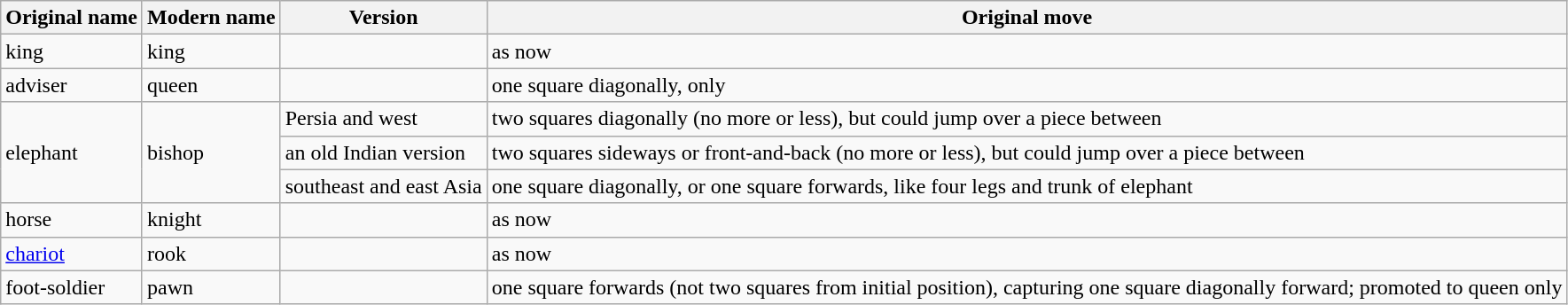<table class="wikitable">
<tr>
<th>Original name</th>
<th>Modern name</th>
<th>Version</th>
<th>Original move</th>
</tr>
<tr>
<td>king</td>
<td>king</td>
<td></td>
<td>as now</td>
</tr>
<tr>
<td>adviser</td>
<td>queen</td>
<td></td>
<td>one square diagonally, only</td>
</tr>
<tr>
<td rowspan="3">elephant</td>
<td rowspan="3">bishop</td>
<td>Persia and west</td>
<td>two squares diagonally (no more or less), but could jump over a piece between</td>
</tr>
<tr>
<td>an old Indian version</td>
<td>two squares sideways or front-and-back (no more or less), but could jump over a piece between</td>
</tr>
<tr>
<td>southeast and east Asia</td>
<td>one square diagonally, or one square forwards, like four legs and trunk of elephant</td>
</tr>
<tr>
<td>horse</td>
<td>knight</td>
<td></td>
<td>as now</td>
</tr>
<tr>
<td><a href='#'>chariot</a></td>
<td>rook</td>
<td></td>
<td>as now</td>
</tr>
<tr>
<td>foot-soldier</td>
<td>pawn</td>
<td></td>
<td>one square forwards (not two squares from initial position), capturing one square diagonally forward; promoted to queen only</td>
</tr>
</table>
